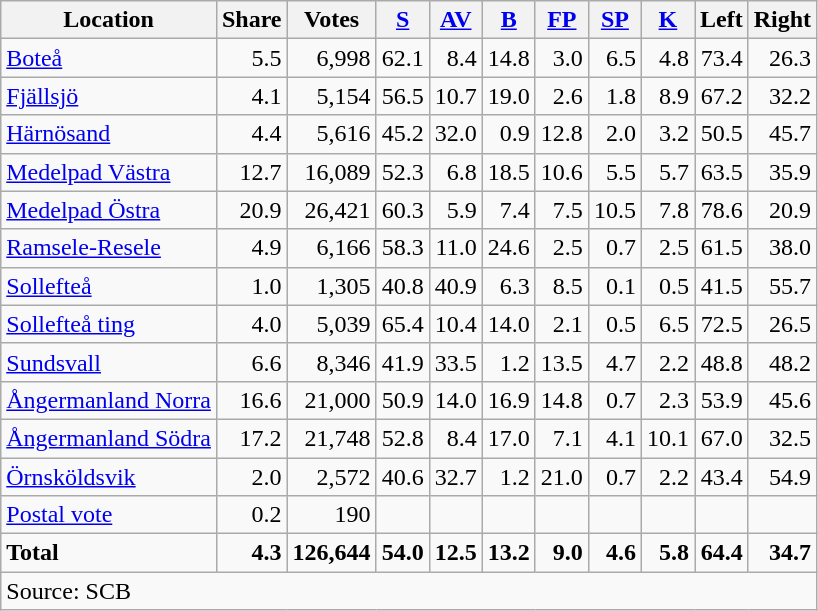<table class="wikitable sortable" style=text-align:right>
<tr>
<th>Location</th>
<th>Share</th>
<th>Votes</th>
<th><a href='#'>S</a></th>
<th><a href='#'>AV</a></th>
<th><a href='#'>B</a></th>
<th><a href='#'>FP</a></th>
<th><a href='#'>SP</a></th>
<th><a href='#'>K</a></th>
<th>Left</th>
<th>Right</th>
</tr>
<tr>
<td align=left><a href='#'>Boteå</a></td>
<td>5.5</td>
<td>6,998</td>
<td>62.1</td>
<td>8.4</td>
<td>14.8</td>
<td>3.0</td>
<td>6.5</td>
<td>4.8</td>
<td>73.4</td>
<td>26.3</td>
</tr>
<tr>
<td align=left><a href='#'>Fjällsjö</a></td>
<td>4.1</td>
<td>5,154</td>
<td>56.5</td>
<td>10.7</td>
<td>19.0</td>
<td>2.6</td>
<td>1.8</td>
<td>8.9</td>
<td>67.2</td>
<td>32.2</td>
</tr>
<tr>
<td align=left><a href='#'>Härnösand</a></td>
<td>4.4</td>
<td>5,616</td>
<td>45.2</td>
<td>32.0</td>
<td>0.9</td>
<td>12.8</td>
<td>2.0</td>
<td>3.2</td>
<td>50.5</td>
<td>45.7</td>
</tr>
<tr>
<td align=left><a href='#'>Medelpad Västra</a></td>
<td>12.7</td>
<td>16,089</td>
<td>52.3</td>
<td>6.8</td>
<td>18.5</td>
<td>10.6</td>
<td>5.5</td>
<td>5.7</td>
<td>63.5</td>
<td>35.9</td>
</tr>
<tr>
<td align=left><a href='#'>Medelpad Östra</a></td>
<td>20.9</td>
<td>26,421</td>
<td>60.3</td>
<td>5.9</td>
<td>7.4</td>
<td>7.5</td>
<td>10.5</td>
<td>7.8</td>
<td>78.6</td>
<td>20.9</td>
</tr>
<tr>
<td align=left><a href='#'>Ramsele-Resele</a></td>
<td>4.9</td>
<td>6,166</td>
<td>58.3</td>
<td>11.0</td>
<td>24.6</td>
<td>2.5</td>
<td>0.7</td>
<td>2.5</td>
<td>61.5</td>
<td>38.0</td>
</tr>
<tr>
<td align=left><a href='#'>Sollefteå</a></td>
<td>1.0</td>
<td>1,305</td>
<td>40.8</td>
<td>40.9</td>
<td>6.3</td>
<td>8.5</td>
<td>0.1</td>
<td>0.5</td>
<td>41.5</td>
<td>55.7</td>
</tr>
<tr>
<td align=left><a href='#'>Sollefteå ting</a></td>
<td>4.0</td>
<td>5,039</td>
<td>65.4</td>
<td>10.4</td>
<td>14.0</td>
<td>2.1</td>
<td>0.5</td>
<td>6.5</td>
<td>72.5</td>
<td>26.5</td>
</tr>
<tr>
<td align=left><a href='#'>Sundsvall</a></td>
<td>6.6</td>
<td>8,346</td>
<td>41.9</td>
<td>33.5</td>
<td>1.2</td>
<td>13.5</td>
<td>4.7</td>
<td>2.2</td>
<td>48.8</td>
<td>48.2</td>
</tr>
<tr>
<td align=left><a href='#'>Ångermanland Norra</a></td>
<td>16.6</td>
<td>21,000</td>
<td>50.9</td>
<td>14.0</td>
<td>16.9</td>
<td>14.8</td>
<td>0.7</td>
<td>2.3</td>
<td>53.9</td>
<td>45.6</td>
</tr>
<tr>
<td align=left><a href='#'>Ångermanland Södra</a></td>
<td>17.2</td>
<td>21,748</td>
<td>52.8</td>
<td>8.4</td>
<td>17.0</td>
<td>7.1</td>
<td>4.1</td>
<td>10.1</td>
<td>67.0</td>
<td>32.5</td>
</tr>
<tr>
<td align=left><a href='#'>Örnsköldsvik</a></td>
<td>2.0</td>
<td>2,572</td>
<td>40.6</td>
<td>32.7</td>
<td>1.2</td>
<td>21.0</td>
<td>0.7</td>
<td>2.2</td>
<td>43.4</td>
<td>54.9</td>
</tr>
<tr>
<td align=left><a href='#'>Postal vote</a></td>
<td>0.2</td>
<td>190</td>
<td></td>
<td></td>
<td></td>
<td></td>
<td></td>
<td></td>
<td></td>
<td></td>
</tr>
<tr>
<td align=left><strong>Total</strong></td>
<td><strong>4.3</strong></td>
<td><strong>126,644</strong></td>
<td><strong>54.0</strong></td>
<td><strong>12.5</strong></td>
<td><strong>13.2</strong></td>
<td><strong>9.0</strong></td>
<td><strong>4.6</strong></td>
<td><strong>5.8</strong></td>
<td><strong>64.4</strong></td>
<td><strong>34.7</strong></td>
</tr>
<tr>
<td align=left colspan=11>Source: SCB </td>
</tr>
</table>
